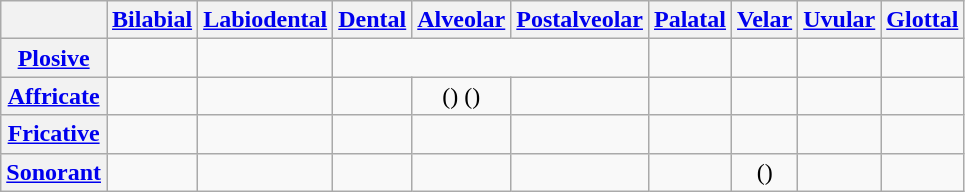<table class="wikitable" style="text-align:center;">
<tr>
<th></th>
<th><a href='#'>Bilabial</a></th>
<th><a href='#'>Labiodental</a></th>
<th><a href='#'>Dental</a></th>
<th><a href='#'>Alveolar</a></th>
<th><a href='#'>Postalveolar</a></th>
<th><a href='#'>Palatal</a></th>
<th><a href='#'>Velar</a></th>
<th><a href='#'>Uvular</a></th>
<th><a href='#'>Glottal</a></th>
</tr>
<tr align="center">
<th><a href='#'>Plosive</a></th>
<td> </td>
<td></td>
<td colspan="3"> </td>
<td></td>
<td> </td>
<td></td>
<td></td>
</tr>
<tr align="center">
<th><a href='#'>Affricate</a></th>
<td></td>
<td></td>
<td></td>
<td>() ()</td>
<td> </td>
<td></td>
<td></td>
<td></td>
<td></td>
</tr>
<tr align="center">
<th><a href='#'>Fricative</a></th>
<td></td>
<td> </td>
<td> </td>
<td> </td>
<td> </td>
<td></td>
<td> </td>
<td> </td>
<td></td>
</tr>
<tr align="center">
<th align="left"><a href='#'>Sonorant</a></th>
<td> </td>
<td></td>
<td></td>
<td>  </td>
<td></td>
<td></td>
<td>()</td>
<td></td>
<td></td>
</tr>
</table>
